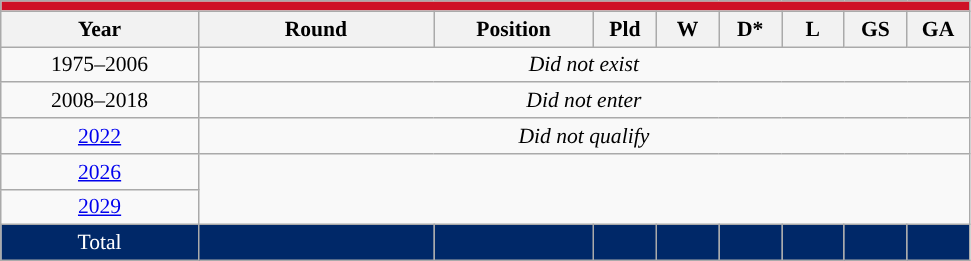<table class="wikitable" style="text-align: center;font-size:90%;">
<tr>
<th colspan="9" style="background: #CE1126; color: #FFFFFF;"><a href='#'></a></th>
</tr>
<tr>
<th width=125>Year</th>
<th width=150>Round</th>
<th width=100>Position</th>
<th width=35>Pld</th>
<th width=35>W</th>
<th width=35>D*</th>
<th width=35>L</th>
<th width=35>GS</th>
<th width=35>GA</th>
</tr>
<tr>
<td>1975–2006</td>
<td colspan="8"><em>Did not exist</em></td>
</tr>
<tr>
<td>2008–2018</td>
<td colspan="8"><em>Did not enter</em></td>
</tr>
<tr>
<td> <a href='#'>2022</a></td>
<td colspan="8"><em>Did not qualify</em></td>
</tr>
<tr>
<td> <a href='#'>2026</a></td>
<td colspan=8 rowspan=2></td>
</tr>
<tr>
<td> <a href='#'>2029</a></td>
</tr>
<tr>
<td colspan=1 style="background: #002868; color: #FFFFFF;">Total</td>
<td style="background: #002868; color: #FFFFFF;"></td>
<td style="background: #002868; color: #FFFFFF;"></td>
<td style="background: #002868; color: #FFFFFF;"></td>
<td style="background: #002868; color: #FFFFFF;"></td>
<td style="background: #002868; color: #FFFFFF;"></td>
<td style="background: #002868; color: #FFFFFF;"></td>
<td style="background: #002868; color: #FFFFFF;"></td>
<td style="background: #002868; color: #FFFFFF;"></td>
</tr>
</table>
